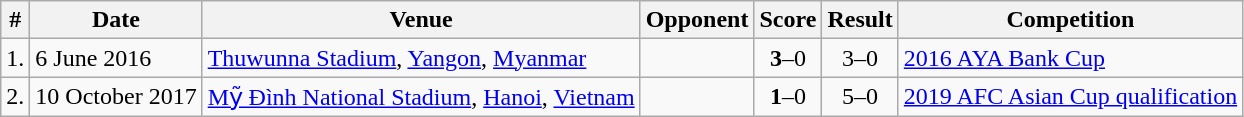<table class="wikitable">
<tr>
<th>#</th>
<th>Date</th>
<th>Venue</th>
<th>Opponent</th>
<th>Score</th>
<th>Result</th>
<th>Competition</th>
</tr>
<tr>
<td>1.</td>
<td>6 June 2016</td>
<td><a href='#'>Thuwunna Stadium</a>, <a href='#'>Yangon</a>, <a href='#'>Myanmar</a></td>
<td></td>
<td align=center><strong>3</strong>–0</td>
<td align=center>3–0 </td>
<td><a href='#'>2016 AYA Bank Cup</a></td>
</tr>
<tr>
<td>2.</td>
<td>10 October 2017</td>
<td><a href='#'>Mỹ Đình National Stadium</a>, <a href='#'>Hanoi</a>, <a href='#'>Vietnam</a></td>
<td></td>
<td align=center><strong>1</strong>–0</td>
<td align=center>5–0</td>
<td><a href='#'>2019 AFC Asian Cup qualification</a></td>
</tr>
</table>
